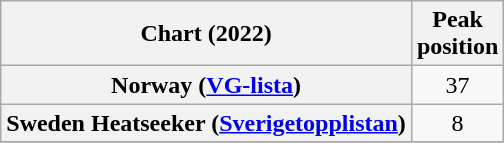<table class="wikitable sortable plainrowheaders" style="text-align:center">
<tr>
<th scope="col">Chart (2022)</th>
<th scope="col">Peak<br>position</th>
</tr>
<tr>
<th scope="row">Norway (<a href='#'>VG-lista</a>)</th>
<td>37</td>
</tr>
<tr>
<th scope="row">Sweden Heatseeker (<a href='#'>Sverigetopplistan</a>)</th>
<td>8</td>
</tr>
<tr>
</tr>
</table>
